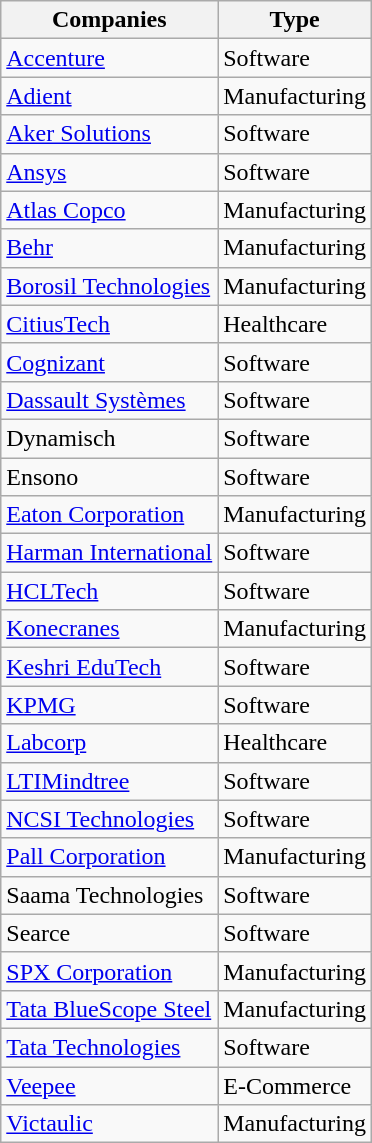<table class="wikitable sortable" border="1">
<tr>
<th>Companies</th>
<th>Type</th>
</tr>
<tr>
<td><a href='#'>Accenture</a></td>
<td>Software</td>
</tr>
<tr>
<td><a href='#'>Adient</a></td>
<td>Manufacturing</td>
</tr>
<tr>
<td><a href='#'>Aker Solutions</a></td>
<td>Software</td>
</tr>
<tr>
<td><a href='#'>Ansys</a></td>
<td>Software</td>
</tr>
<tr>
<td><a href='#'>Atlas Copco</a></td>
<td>Manufacturing</td>
</tr>
<tr>
<td><a href='#'>Behr</a></td>
<td>Manufacturing</td>
</tr>
<tr>
<td><a href='#'>Borosil Technologies</a></td>
<td>Manufacturing</td>
</tr>
<tr>
<td><a href='#'>CitiusTech</a></td>
<td>Healthcare</td>
</tr>
<tr>
<td><a href='#'>Cognizant</a></td>
<td>Software</td>
</tr>
<tr>
<td><a href='#'>Dassault Systèmes</a></td>
<td>Software</td>
</tr>
<tr>
<td>Dynamisch</td>
<td>Software</td>
</tr>
<tr>
<td>Ensono</td>
<td>Software</td>
</tr>
<tr>
<td><a href='#'>Eaton Corporation</a></td>
<td>Manufacturing</td>
</tr>
<tr>
<td><a href='#'>Harman International</a></td>
<td>Software</td>
</tr>
<tr>
<td><a href='#'>HCLTech</a></td>
<td>Software</td>
</tr>
<tr>
<td><a href='#'>Konecranes</a></td>
<td>Manufacturing</td>
</tr>
<tr>
<td><a href='#'>Keshri EduTech</a></td>
<td>Software</td>
</tr>
<tr>
<td><a href='#'>KPMG</a></td>
<td>Software</td>
</tr>
<tr>
<td><a href='#'>Labcorp</a></td>
<td>Healthcare</td>
</tr>
<tr>
<td><a href='#'>LTIMindtree</a></td>
<td>Software</td>
</tr>
<tr>
<td><a href='#'>NCSI Technologies</a></td>
<td>Software</td>
</tr>
<tr>
<td><a href='#'>Pall Corporation</a></td>
<td>Manufacturing</td>
</tr>
<tr>
<td>Saama Technologies</td>
<td>Software</td>
</tr>
<tr>
<td>Searce</td>
<td>Software</td>
</tr>
<tr>
<td><a href='#'>SPX Corporation</a></td>
<td>Manufacturing</td>
</tr>
<tr>
<td><a href='#'>Tata BlueScope Steel</a></td>
<td>Manufacturing</td>
</tr>
<tr>
<td><a href='#'>Tata Technologies</a></td>
<td>Software</td>
</tr>
<tr>
<td><a href='#'>Veepee</a></td>
<td>E-Commerce</td>
</tr>
<tr>
<td><a href='#'>Victaulic</a></td>
<td>Manufacturing</td>
</tr>
</table>
